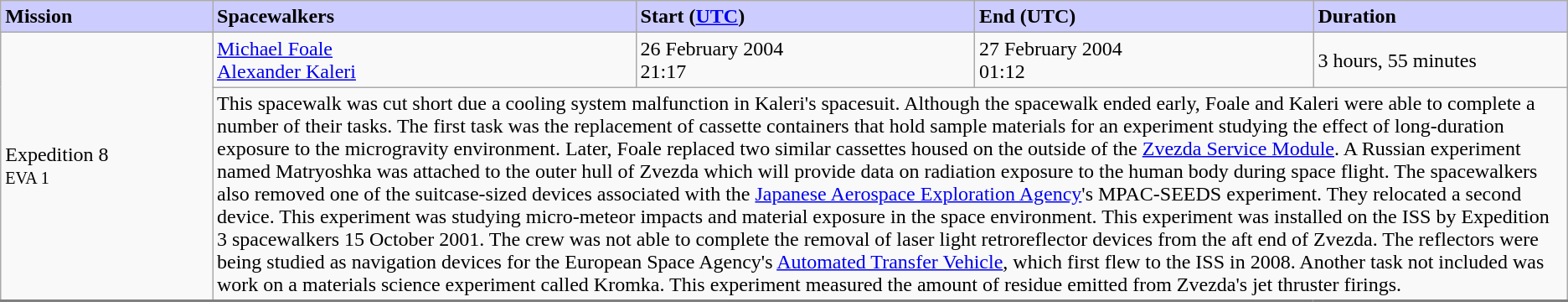<table class="wikitable">
<tr>
<th width="10%" style="background:#ccccff;color:black;text-align:left"><strong>Mission</strong></th>
<th width="20%" style="background:#ccccff;color:black;text-align:left"><strong>Spacewalkers</strong></th>
<th width="16%" style="background:#ccccff;color:black;text-align:left"><strong>Start (<a href='#'>UTC</a>)</strong></th>
<th width="16%" style="background:#ccccff;color:black;text-align:left"><strong>End (UTC)</strong></th>
<th width="12%" style="background:#ccccff;color:black;text-align:left"><strong>Duration</strong></th>
</tr>
<tr>
<td rowspan=2 style="border-bottom:2px solid grey;">Expedition 8<br><small>EVA 1</small><br></td>
<td><a href='#'>Michael Foale</a> <br> <a href='#'>Alexander Kaleri</a></td>
<td>26 February 2004 <br> 21:17</td>
<td>27 February 2004 <br> 01:12</td>
<td>3 hours, 55 minutes</td>
</tr>
<tr>
<td colspan=4 style="border-bottom:2px solid grey;">This spacewalk was cut short due a cooling system malfunction in Kaleri's spacesuit. Although the spacewalk ended early, Foale and Kaleri were able to complete a number of their tasks. The first task was the replacement of cassette containers that hold sample materials for an experiment studying the effect of long-duration exposure to the microgravity environment. Later, Foale replaced two similar cassettes housed on the outside of the <a href='#'>Zvezda Service Module</a>. A Russian experiment named Matryoshka was attached to the outer hull of Zvezda which will provide data on radiation exposure to the human body during space flight. The spacewalkers also removed one of the suitcase-sized devices associated with the <a href='#'>Japanese Aerospace Exploration Agency</a>'s MPAC-SEEDS experiment. They relocated a second device. This experiment was studying micro-meteor impacts and material exposure in the space environment. This experiment was installed on the ISS by Expedition 3 spacewalkers 15 October 2001. The crew was not able to complete the removal of laser light retroreflector devices from the aft end of Zvezda. The reflectors were being studied as navigation devices for the European Space Agency's <a href='#'>Automated Transfer Vehicle</a>, which first flew to the ISS in 2008. Another task not included was work on a materials science experiment called Kromka. This experiment measured the amount of residue emitted from Zvezda's jet thruster firings.</td>
</tr>
</table>
